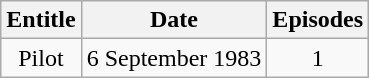<table class="wikitable" style="text-align:center;">
<tr>
<th>Entitle</th>
<th>Date</th>
<th>Episodes</th>
</tr>
<tr>
<td>Pilot</td>
<td>6 September 1983</td>
<td>1</td>
</tr>
</table>
